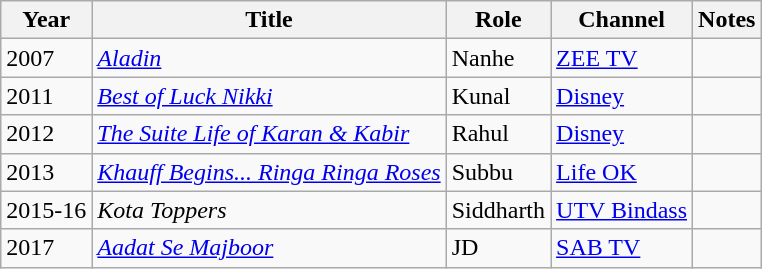<table class="wikitable sortable">
<tr>
<th>Year</th>
<th>Title</th>
<th>Role</th>
<th>Channel</th>
<th>Notes</th>
</tr>
<tr>
<td>2007</td>
<td><a href='#'><em>Aladin</em></a></td>
<td>Nanhe</td>
<td><a href='#'>ZEE TV</a></td>
<td></td>
</tr>
<tr>
<td>2011</td>
<td><em><a href='#'>Best of Luck Nikki</a></em></td>
<td>Kunal</td>
<td><a href='#'>Disney</a></td>
<td></td>
</tr>
<tr>
<td>2012</td>
<td><em><a href='#'>The Suite Life of Karan & Kabir</a></em></td>
<td>Rahul</td>
<td><a href='#'>Disney</a></td>
<td></td>
</tr>
<tr>
<td>2013</td>
<td><em><a href='#'>Khauff Begins... Ringa Ringa Roses</a></em></td>
<td>Subbu</td>
<td><a href='#'>Life OK</a></td>
<td></td>
</tr>
<tr>
<td>2015-16</td>
<td><em>Kota Toppers</em></td>
<td>Siddharth</td>
<td><a href='#'>UTV Bindass</a></td>
<td></td>
</tr>
<tr>
<td>2017</td>
<td><em><a href='#'>Aadat Se Majboor</a></em></td>
<td>JD</td>
<td><a href='#'>SAB TV</a></td>
<td><em></em></td>
</tr>
</table>
